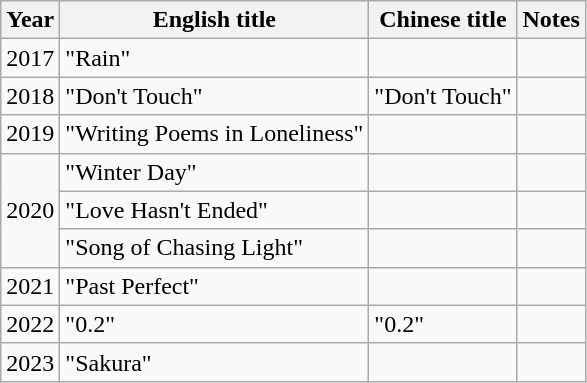<table class="wikitable sortable">
<tr>
<th>Year</th>
<th>English title</th>
<th>Chinese title</th>
<th class="unsortable">Notes</th>
</tr>
<tr>
<td>2017</td>
<td>"Rain"</td>
<td></td>
<td></td>
</tr>
<tr>
<td>2018</td>
<td>"Don't Touch"</td>
<td>"Don't Touch"</td>
<td></td>
</tr>
<tr>
<td>2019</td>
<td>"Writing Poems in Loneliness"</td>
<td></td>
<td></td>
</tr>
<tr>
<td rowspan=3>2020</td>
<td>"Winter Day"</td>
<td></td>
<td></td>
</tr>
<tr>
<td>"Love Hasn't Ended"</td>
<td></td>
<td></td>
</tr>
<tr>
<td>"Song of Chasing Light"</td>
<td></td>
<td></td>
</tr>
<tr>
<td>2021</td>
<td>"Past Perfect"</td>
<td></td>
<td></td>
</tr>
<tr>
<td>2022</td>
<td>"0.2"</td>
<td>"0.2"</td>
<td></td>
</tr>
<tr>
<td>2023</td>
<td>"Sakura"</td>
<td></td>
<td></td>
</tr>
</table>
